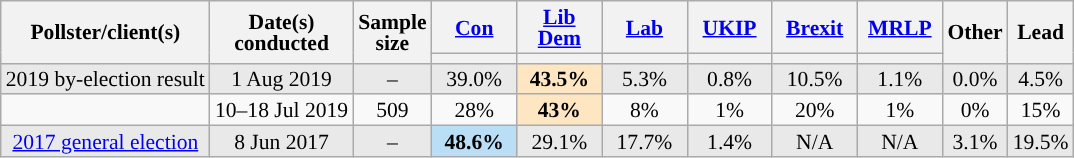<table class="wikitable sortable" style="text-align:center;font-size:90%;line-height:14px;">
<tr>
<th rowspan="2">Pollster/client(s)</th>
<th rowspan="2">Date(s)<br>conducted</th>
<th data-sort-type="number" rowspan="2">Sample<br>size</th>
<th class="unsortable" style="width:50px;"><a href='#'>Con</a></th>
<th class="unsortable" style="width:50px;"><a href='#'>Lib Dem</a></th>
<th class="unsortable" style="width:50px;"><a href='#'>Lab</a></th>
<th class="unsortable" style="width:50px;"><a href='#'>UKIP</a></th>
<th class="unsortable" style="width:50px;"><a href='#'>Brexit</a></th>
<th class="unsortable" style="width:50px;"><a href='#'>MRLP</a></th>
<th class="unsortable" rowspan="2">Other</th>
<th data-sort-type="number" rowspan="2">Lead</th>
</tr>
<tr>
<th data-sort-type="number" style="background:"></th>
<th data-sort-type="number" style="background:"></th>
<th data-sort-type="number" style="background:"></th>
<th data-sort-type="number" style="background:"></th>
<th data-sort-type="number" style="background:"></th>
<th data-sort-type="number" style="background:"></th>
</tr>
<tr style="background:#E9E9E9;">
<td>2019 by-election result</td>
<td data-sort-value="2019-08-01">1 Aug 2019</td>
<td>–</td>
<td>39.0%</td>
<td style="background:#FDE6C1;"><strong>43.5%</strong></td>
<td>5.3%</td>
<td>0.8%</td>
<td>10.5%</td>
<td>1.1%</td>
<td>0.0%</td>
<td style="background:">4.5%</td>
</tr>
<tr>
<td></td>
<td data-sort-value="2019-07-18">10–18 Jul 2019</td>
<td>509</td>
<td>28%</td>
<td style="background:#FDE6C1;"><strong>43%</strong></td>
<td>8%</td>
<td>1%</td>
<td>20%</td>
<td>1%</td>
<td>0%</td>
<td style="background:">15%</td>
</tr>
<tr style="background:#E9E9E9;">
<td><a href='#'>2017 general election</a></td>
<td data-sort-value="2017-06-08">8 Jun 2017</td>
<td>–</td>
<td style="background:#BADEF5;"><strong>48.6%</strong></td>
<td>29.1%</td>
<td>17.7%</td>
<td>1.4%</td>
<td>N/A</td>
<td>N/A</td>
<td>3.1%</td>
<td style="background:">19.5%</td>
</tr>
</table>
